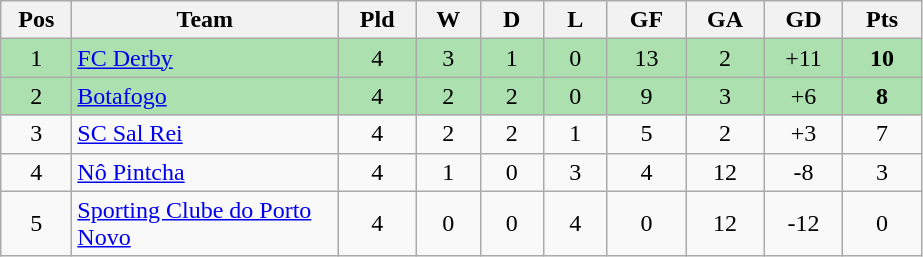<table class="wikitable" style="text-align: center;">
<tr>
<th style="width: 40px;">Pos</th>
<th style="width: 170px;">Team</th>
<th style="width: 45px;">Pld</th>
<th style="width: 35px;">W</th>
<th style="width: 35px;">D</th>
<th style="width: 35px;">L</th>
<th style="width: 45px;">GF</th>
<th style="width: 45px;">GA</th>
<th style="width: 45px;">GD</th>
<th style="width: 45px;">Pts</th>
</tr>
<tr style="background:#ACE1AF;">
<td>1</td>
<td style="text-align: left;"><a href='#'>FC Derby</a></td>
<td>4</td>
<td>3</td>
<td>1</td>
<td>0</td>
<td>13</td>
<td>2</td>
<td>+11</td>
<td><strong>10</strong></td>
</tr>
<tr style="background:#ACE1AF;">
<td>2</td>
<td style="text-align: left;"><a href='#'>Botafogo</a></td>
<td>4</td>
<td>2</td>
<td>2</td>
<td>0</td>
<td>9</td>
<td>3</td>
<td>+6</td>
<td><strong>8</strong></td>
</tr>
<tr>
<td>3</td>
<td style="text-align: left;"><a href='#'>SC Sal Rei</a></td>
<td>4</td>
<td>2</td>
<td>2</td>
<td>1</td>
<td>5</td>
<td>2</td>
<td>+3</td>
<td>7</td>
</tr>
<tr>
<td>4</td>
<td style="text-align: left;"><a href='#'>Nô Pintcha</a></td>
<td>4</td>
<td>1</td>
<td>0</td>
<td>3</td>
<td>4</td>
<td>12</td>
<td>-8</td>
<td>3</td>
</tr>
<tr>
<td>5</td>
<td style="text-align: left;"><a href='#'>Sporting Clube do Porto Novo</a></td>
<td>4</td>
<td>0</td>
<td>0</td>
<td>4</td>
<td>0</td>
<td>12</td>
<td>-12</td>
<td>0</td>
</tr>
</table>
